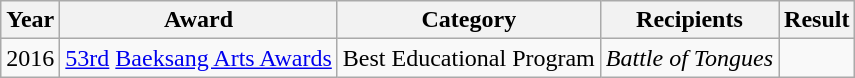<table class="wikitable" style="text-align:center">
<tr>
<th>Year</th>
<th>Award</th>
<th>Category</th>
<th>Recipients</th>
<th>Result</th>
</tr>
<tr>
<td>2016</td>
<td><a href='#'>53rd</a> <a href='#'>Baeksang Arts Awards</a></td>
<td>Best Educational Program</td>
<td><em>Battle of Tongues</em></td>
<td></td>
</tr>
</table>
